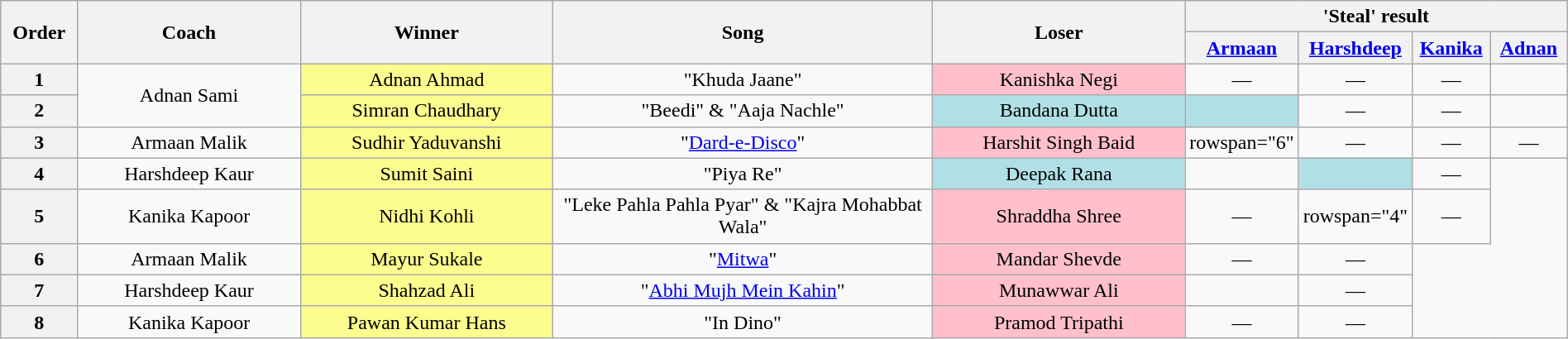<table class="wikitable" style="text-align: center; width:100%;">
<tr>
<th rowspan="2" style="width:05%;">Order</th>
<th rowspan="2" style="width:15%;">Coach</th>
<th rowspan="2" style="width:17%;">Winner</th>
<th rowspan="2" style="width:26%;">Song</th>
<th rowspan="2" style="width:17%;">Loser</th>
<th colspan="4" style="width:20%;">'Steal' result</th>
</tr>
<tr>
<th style="width:05%;"><a href='#'>Armaan</a></th>
<th style="width:05%;"><a href='#'>Harshdeep</a></th>
<th style="width:05%;"><a href='#'>Kanika</a></th>
<th style="width:05%;"><a href='#'>Adnan</a></th>
</tr>
<tr>
<th>1</th>
<td rowspan="2">Adnan Sami</td>
<td style="background:#FDFC8F;">Adnan Ahmad</td>
<td>"Khuda Jaane"</td>
<td bgcolor="pink">Kanishka Negi</td>
<td>—</td>
<td>—</td>
<td>—</td>
<td></td>
</tr>
<tr>
<th>2</th>
<td style="background:#FDFC8F;">Simran Chaudhary</td>
<td>"Beedi" & "Aaja Nachle"</td>
<td bgcolor=#b0e0e6>Bandana Dutta</td>
<td bgcolor=#b0e0e6><strong></strong></td>
<td>—</td>
<td>—</td>
<td></td>
</tr>
<tr>
<th>3</th>
<td>Armaan Malik</td>
<td style="background:#FDFC8F;">Sudhir Yaduvanshi</td>
<td>"<a href='#'>Dard-e-Disco</a>"</td>
<td bgcolor="pink">Harshit Singh Baid</td>
<td>rowspan="6" </td>
<td>—</td>
<td>—</td>
<td>—</td>
</tr>
<tr>
<th>4</th>
<td>Harshdeep Kaur</td>
<td style="background:#FDFC8F;">Sumit Saini</td>
<td>"Piya Re"</td>
<td bgcolor=#b0e0e6>Deepak Rana</td>
<td></td>
<td bgcolor=#b0e0e6><strong></strong></td>
<td>—</td>
</tr>
<tr>
<th>5</th>
<td>Kanika Kapoor</td>
<td style="background:#FDFC8F;">Nidhi Kohli</td>
<td>"Leke Pahla Pahla Pyar" & "Kajra Mohabbat Wala"</td>
<td bgcolor="pink">Shraddha Shree</td>
<td>—</td>
<td>rowspan="4" </td>
<td>—</td>
</tr>
<tr>
<th>6</th>
<td>Armaan Malik</td>
<td style="background:#FDFC8F;">Mayur Sukale</td>
<td>"<a href='#'>Mitwa</a>"</td>
<td bgcolor="pink">Mandar Shevde</td>
<td>—</td>
<td>—</td>
</tr>
<tr>
<th>7</th>
<td>Harshdeep Kaur</td>
<td style="background:#FDFC8F;">Shahzad Ali</td>
<td>"<a href='#'>Abhi Mujh Mein Kahin</a>"</td>
<td bgcolor="pink">Munawwar Ali</td>
<td></td>
<td>—</td>
</tr>
<tr>
<th>8</th>
<td>Kanika Kapoor</td>
<td style="background:#FDFC8F;">Pawan Kumar Hans</td>
<td>"In Dino"</td>
<td bgcolor="pink">Pramod Tripathi</td>
<td>—</td>
<td>—</td>
</tr>
</table>
